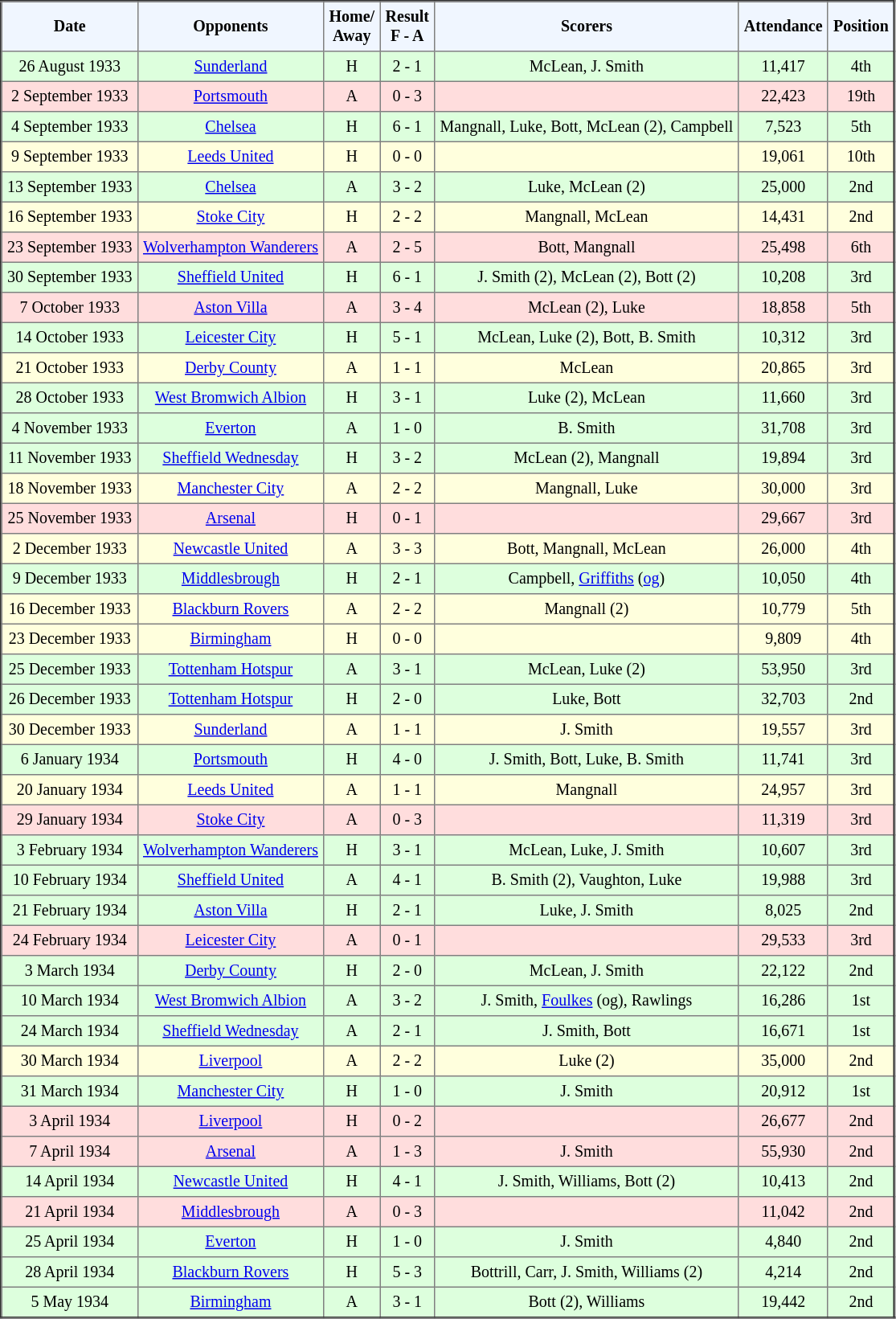<table border="2" cellpadding="4" style="border-collapse:collapse; text-align:center; font-size:smaller;">
<tr style="background:#f0f6ff;">
<th><strong>Date</strong></th>
<th><strong>Opponents</strong></th>
<th><strong>Home/<br>Away</strong></th>
<th><strong>Result<br>F - A</strong></th>
<th><strong>Scorers</strong></th>
<th><strong>Attendance</strong></th>
<th><strong>Position</strong></th>
</tr>
<tr bgcolor="#ddffdd">
<td>26 August 1933</td>
<td><a href='#'>Sunderland</a></td>
<td>H</td>
<td>2 - 1</td>
<td>McLean, J. Smith</td>
<td>11,417</td>
<td>4th</td>
</tr>
<tr bgcolor="#ffdddd">
<td>2 September 1933</td>
<td><a href='#'>Portsmouth</a></td>
<td>A</td>
<td>0 - 3</td>
<td></td>
<td>22,423</td>
<td>19th</td>
</tr>
<tr bgcolor="#ddffdd">
<td>4 September 1933</td>
<td><a href='#'>Chelsea</a></td>
<td>H</td>
<td>6 - 1</td>
<td>Mangnall, Luke, Bott, McLean (2), Campbell</td>
<td>7,523</td>
<td>5th</td>
</tr>
<tr bgcolor="#ffffdd">
<td>9 September 1933</td>
<td><a href='#'>Leeds United</a></td>
<td>H</td>
<td>0 - 0</td>
<td></td>
<td>19,061</td>
<td>10th</td>
</tr>
<tr bgcolor="#ddffdd">
<td>13 September 1933</td>
<td><a href='#'>Chelsea</a></td>
<td>A</td>
<td>3 - 2</td>
<td>Luke, McLean (2)</td>
<td>25,000</td>
<td>2nd</td>
</tr>
<tr bgcolor="#ffffdd">
<td>16 September 1933</td>
<td><a href='#'>Stoke City</a></td>
<td>H</td>
<td>2 - 2</td>
<td>Mangnall, McLean</td>
<td>14,431</td>
<td>2nd</td>
</tr>
<tr bgcolor="#ffdddd">
<td>23 September 1933</td>
<td><a href='#'>Wolverhampton Wanderers</a></td>
<td>A</td>
<td>2 - 5</td>
<td>Bott, Mangnall</td>
<td>25,498</td>
<td>6th</td>
</tr>
<tr bgcolor="#ddffdd">
<td>30 September 1933</td>
<td><a href='#'>Sheffield United</a></td>
<td>H</td>
<td>6 - 1</td>
<td>J. Smith (2), McLean (2), Bott (2)</td>
<td>10,208</td>
<td>3rd</td>
</tr>
<tr bgcolor="#ffdddd">
<td>7 October 1933</td>
<td><a href='#'>Aston Villa</a></td>
<td>A</td>
<td>3 - 4</td>
<td>McLean (2), Luke</td>
<td>18,858</td>
<td>5th</td>
</tr>
<tr bgcolor="#ddffdd">
<td>14 October 1933</td>
<td><a href='#'>Leicester City</a></td>
<td>H</td>
<td>5 - 1</td>
<td>McLean, Luke (2), Bott, B. Smith</td>
<td>10,312</td>
<td>3rd</td>
</tr>
<tr bgcolor="#ffffdd">
<td>21 October 1933</td>
<td><a href='#'>Derby County</a></td>
<td>A</td>
<td>1 - 1</td>
<td>McLean</td>
<td>20,865</td>
<td>3rd</td>
</tr>
<tr bgcolor="#ddffdd">
<td>28 October 1933</td>
<td><a href='#'>West Bromwich Albion</a></td>
<td>H</td>
<td>3 - 1</td>
<td>Luke (2), McLean</td>
<td>11,660</td>
<td>3rd</td>
</tr>
<tr bgcolor="#ddffdd">
<td>4 November 1933</td>
<td><a href='#'>Everton</a></td>
<td>A</td>
<td>1 - 0</td>
<td>B. Smith</td>
<td>31,708</td>
<td>3rd</td>
</tr>
<tr bgcolor="#ddffdd">
<td>11 November 1933</td>
<td><a href='#'>Sheffield Wednesday</a></td>
<td>H</td>
<td>3 - 2</td>
<td>McLean (2), Mangnall</td>
<td>19,894</td>
<td>3rd</td>
</tr>
<tr bgcolor="#ffffdd">
<td>18 November 1933</td>
<td><a href='#'>Manchester City</a></td>
<td>A</td>
<td>2 - 2</td>
<td>Mangnall, Luke</td>
<td>30,000</td>
<td>3rd</td>
</tr>
<tr bgcolor="#ffdddd">
<td>25 November 1933</td>
<td><a href='#'>Arsenal</a></td>
<td>H</td>
<td>0 - 1</td>
<td></td>
<td>29,667</td>
<td>3rd</td>
</tr>
<tr bgcolor="#ffffdd">
<td>2 December 1933</td>
<td><a href='#'>Newcastle United</a></td>
<td>A</td>
<td>3 - 3</td>
<td>Bott, Mangnall, McLean</td>
<td>26,000</td>
<td>4th</td>
</tr>
<tr bgcolor="#ddffdd">
<td>9 December 1933</td>
<td><a href='#'>Middlesbrough</a></td>
<td>H</td>
<td>2 - 1</td>
<td>Campbell, <a href='#'>Griffiths</a> (<a href='#'>og</a>)</td>
<td>10,050</td>
<td>4th</td>
</tr>
<tr bgcolor="#ffffdd">
<td>16 December 1933</td>
<td><a href='#'>Blackburn Rovers</a></td>
<td>A</td>
<td>2 - 2</td>
<td>Mangnall (2)</td>
<td>10,779</td>
<td>5th</td>
</tr>
<tr bgcolor="#ffffdd">
<td>23 December 1933</td>
<td><a href='#'>Birmingham</a></td>
<td>H</td>
<td>0 - 0</td>
<td></td>
<td>9,809</td>
<td>4th</td>
</tr>
<tr bgcolor="#ddffdd">
<td>25 December 1933</td>
<td><a href='#'>Tottenham Hotspur</a></td>
<td>A</td>
<td>3 - 1</td>
<td>McLean, Luke (2)</td>
<td>53,950</td>
<td>3rd</td>
</tr>
<tr bgcolor="#ddffdd">
<td>26 December 1933</td>
<td><a href='#'>Tottenham Hotspur</a></td>
<td>H</td>
<td>2 - 0</td>
<td>Luke, Bott</td>
<td>32,703</td>
<td>2nd</td>
</tr>
<tr bgcolor="#ffffdd">
<td>30 December 1933</td>
<td><a href='#'>Sunderland</a></td>
<td>A</td>
<td>1 - 1</td>
<td>J. Smith</td>
<td>19,557</td>
<td>3rd</td>
</tr>
<tr bgcolor="#ddffdd">
<td>6 January 1934</td>
<td><a href='#'>Portsmouth</a></td>
<td>H</td>
<td>4 - 0</td>
<td>J. Smith, Bott, Luke, B. Smith</td>
<td>11,741</td>
<td>3rd</td>
</tr>
<tr bgcolor="#ffffdd">
<td>20 January 1934</td>
<td><a href='#'>Leeds United</a></td>
<td>A</td>
<td>1 - 1</td>
<td>Mangnall</td>
<td>24,957</td>
<td>3rd</td>
</tr>
<tr bgcolor="#ffdddd">
<td>29 January 1934</td>
<td><a href='#'>Stoke City</a></td>
<td>A</td>
<td>0 - 3</td>
<td></td>
<td>11,319</td>
<td>3rd</td>
</tr>
<tr bgcolor="#ddffdd">
<td>3 February 1934</td>
<td><a href='#'>Wolverhampton Wanderers</a></td>
<td>H</td>
<td>3 - 1</td>
<td>McLean, Luke, J. Smith</td>
<td>10,607</td>
<td>3rd</td>
</tr>
<tr bgcolor="#ddffdd">
<td>10 February 1934</td>
<td><a href='#'>Sheffield United</a></td>
<td>A</td>
<td>4 - 1</td>
<td>B. Smith (2), Vaughton, Luke</td>
<td>19,988</td>
<td>3rd</td>
</tr>
<tr bgcolor="#ddffdd">
<td>21 February 1934</td>
<td><a href='#'>Aston Villa</a></td>
<td>H</td>
<td>2 - 1</td>
<td>Luke, J. Smith</td>
<td>8,025</td>
<td>2nd</td>
</tr>
<tr bgcolor="#ffdddd">
<td>24 February 1934</td>
<td><a href='#'>Leicester City</a></td>
<td>A</td>
<td>0 - 1</td>
<td></td>
<td>29,533</td>
<td>3rd</td>
</tr>
<tr bgcolor="#ddffdd">
<td>3 March 1934</td>
<td><a href='#'>Derby County</a></td>
<td>H</td>
<td>2 - 0</td>
<td>McLean, J. Smith</td>
<td>22,122</td>
<td>2nd</td>
</tr>
<tr bgcolor="#ddffdd">
<td>10 March 1934</td>
<td><a href='#'>West Bromwich Albion</a></td>
<td>A</td>
<td>3 - 2</td>
<td>J. Smith, <a href='#'>Foulkes</a> (og), Rawlings</td>
<td>16,286</td>
<td>1st</td>
</tr>
<tr bgcolor="#ddffdd">
<td>24 March 1934</td>
<td><a href='#'>Sheffield Wednesday</a></td>
<td>A</td>
<td>2 - 1</td>
<td>J. Smith, Bott</td>
<td>16,671</td>
<td>1st</td>
</tr>
<tr bgcolor="#ffffdd">
<td>30 March 1934</td>
<td><a href='#'>Liverpool</a></td>
<td>A</td>
<td>2 - 2</td>
<td>Luke (2)</td>
<td>35,000</td>
<td>2nd</td>
</tr>
<tr bgcolor="#ddffdd">
<td>31 March 1934</td>
<td><a href='#'>Manchester City</a></td>
<td>H</td>
<td>1 - 0</td>
<td>J. Smith</td>
<td>20,912</td>
<td>1st</td>
</tr>
<tr bgcolor="#ffdddd">
<td>3 April 1934</td>
<td><a href='#'>Liverpool</a></td>
<td>H</td>
<td>0 - 2</td>
<td></td>
<td>26,677</td>
<td>2nd</td>
</tr>
<tr bgcolor="#ffdddd">
<td>7 April 1934</td>
<td><a href='#'>Arsenal</a></td>
<td>A</td>
<td>1 - 3</td>
<td>J. Smith</td>
<td>55,930</td>
<td>2nd</td>
</tr>
<tr bgcolor="#ddffdd">
<td>14 April 1934</td>
<td><a href='#'>Newcastle United</a></td>
<td>H</td>
<td>4 - 1</td>
<td>J. Smith, Williams, Bott (2)</td>
<td>10,413</td>
<td>2nd</td>
</tr>
<tr bgcolor="#ffdddd">
<td>21 April 1934</td>
<td><a href='#'>Middlesbrough</a></td>
<td>A</td>
<td>0 - 3</td>
<td></td>
<td>11,042</td>
<td>2nd</td>
</tr>
<tr bgcolor="#ddffdd">
<td>25 April 1934</td>
<td><a href='#'>Everton</a></td>
<td>H</td>
<td>1 - 0</td>
<td>J. Smith</td>
<td>4,840</td>
<td>2nd</td>
</tr>
<tr bgcolor="#ddffdd">
<td>28 April 1934</td>
<td><a href='#'>Blackburn Rovers</a></td>
<td>H</td>
<td>5 - 3</td>
<td>Bottrill, Carr, J. Smith, Williams (2)</td>
<td>4,214</td>
<td>2nd</td>
</tr>
<tr bgcolor="#ddffdd">
<td>5 May 1934</td>
<td><a href='#'>Birmingham</a></td>
<td>A</td>
<td>3 - 1</td>
<td>Bott (2), Williams</td>
<td>19,442</td>
<td>2nd</td>
</tr>
</table>
